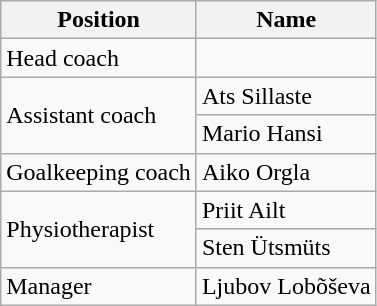<table class="wikitable" style="text-align:left;">
<tr>
<th>Position</th>
<th>Name</th>
</tr>
<tr>
<td>Head coach</td>
<td></td>
</tr>
<tr>
<td rowspan=2>Assistant coach</td>
<td> Ats Sillaste</td>
</tr>
<tr>
<td> Mario Hansi</td>
</tr>
<tr>
<td>Goalkeeping coach</td>
<td> Aiko Orgla</td>
</tr>
<tr>
<td rowspan=2>Physiotherapist</td>
<td> Priit Ailt</td>
</tr>
<tr>
<td> Sten Ütsmüts</td>
</tr>
<tr>
<td>Manager</td>
<td> Ljubov Lobõševa</td>
</tr>
</table>
